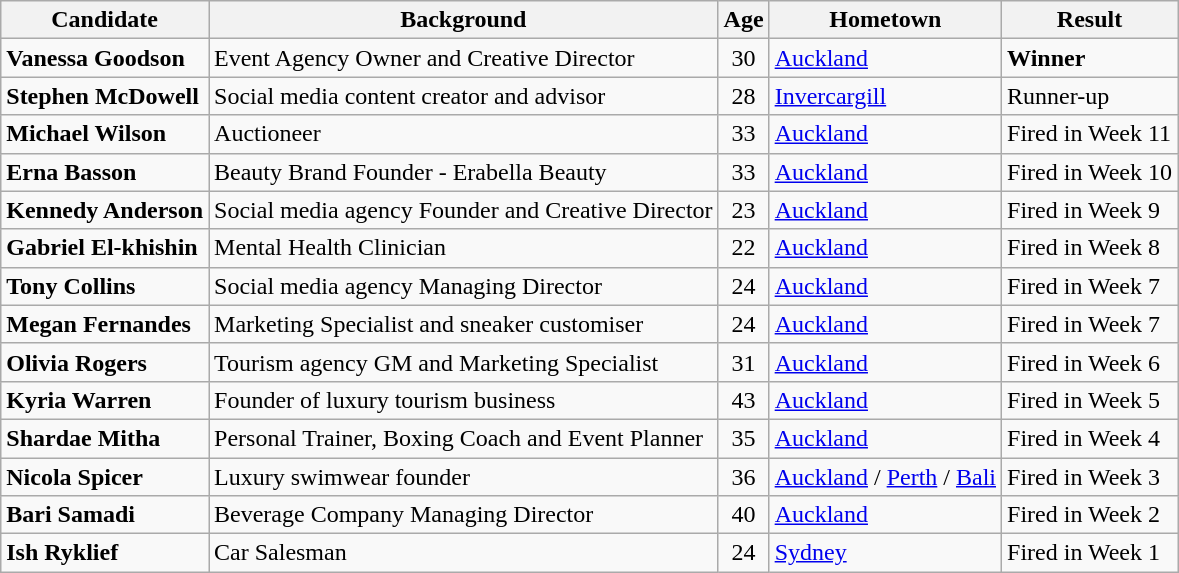<table class="wikitable sortable">
<tr>
<th>Candidate</th>
<th>Background</th>
<th><span>Age</span></th>
<th>Hometown</th>
<th>Result</th>
</tr>
<tr>
<td><strong>Vanessa Goodson</strong></td>
<td>Event Agency Owner and Creative Director</td>
<td align="center">30</td>
<td><a href='#'>Auckland</a></td>
<td><strong>Winner</strong></td>
</tr>
<tr>
<td><strong>Stephen McDowell</strong></td>
<td>Social media content creator and advisor</td>
<td align="center">28</td>
<td><a href='#'>Invercargill</a></td>
<td>Runner-up</td>
</tr>
<tr>
<td><strong>Michael Wilson</strong></td>
<td>Auctioneer</td>
<td align="center">33</td>
<td><a href='#'>Auckland</a></td>
<td>Fired in Week 11</td>
</tr>
<tr>
<td><strong>Erna Basson</strong></td>
<td>Beauty Brand Founder - Erabella Beauty </td>
<td align="center">33</td>
<td><a href='#'>Auckland</a></td>
<td>Fired in Week 10</td>
</tr>
<tr>
<td><strong>Kennedy Anderson</strong></td>
<td>Social media agency Founder and Creative Director</td>
<td align="center">23</td>
<td><a href='#'>Auckland</a></td>
<td>Fired in Week 9</td>
</tr>
<tr>
<td><strong>Gabriel El-khishin</strong></td>
<td>Mental Health Clinician</td>
<td align="center">22</td>
<td><a href='#'>Auckland</a></td>
<td>Fired in Week 8</td>
</tr>
<tr>
<td><strong>Tony Collins</strong></td>
<td>Social media agency Managing Director</td>
<td align="center">24</td>
<td><a href='#'>Auckland</a></td>
<td>Fired in Week 7</td>
</tr>
<tr>
<td><strong>Megan Fernandes</strong></td>
<td>Marketing Specialist and sneaker customiser</td>
<td align="center">24</td>
<td><a href='#'>Auckland</a></td>
<td>Fired in Week 7</td>
</tr>
<tr>
<td><strong>Olivia Rogers</strong></td>
<td>Tourism agency GM and Marketing Specialist</td>
<td align="center">31</td>
<td><a href='#'>Auckland</a></td>
<td>Fired in Week 6</td>
</tr>
<tr>
<td><strong>Kyria Warren</strong></td>
<td>Founder of luxury tourism business</td>
<td align="center">43</td>
<td><a href='#'>Auckland</a></td>
<td>Fired in Week 5</td>
</tr>
<tr>
<td><strong>Shardae Mitha</strong></td>
<td>Personal Trainer, Boxing Coach and Event Planner</td>
<td align="center">35</td>
<td><a href='#'>Auckland</a></td>
<td>Fired in Week 4</td>
</tr>
<tr>
<td><strong>Nicola Spicer</strong></td>
<td>Luxury swimwear founder</td>
<td align="center">36</td>
<td><a href='#'>Auckland</a> / <a href='#'>Perth</a> / <a href='#'>Bali</a></td>
<td>Fired in Week 3</td>
</tr>
<tr>
<td><strong>Bari Samadi</strong></td>
<td>Beverage Company Managing Director</td>
<td align="center">40</td>
<td><a href='#'>Auckland</a></td>
<td>Fired in Week 2</td>
</tr>
<tr>
<td><strong>Ish Ryklief</strong></td>
<td>Car Salesman</td>
<td align="center">24</td>
<td><a href='#'>Sydney</a></td>
<td>Fired in Week 1</td>
</tr>
</table>
